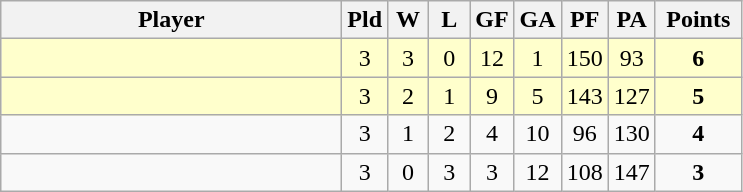<table class=wikitable style="text-align:center">
<tr>
<th width=220>Player</th>
<th width=20>Pld</th>
<th width=20>W</th>
<th width=20>L</th>
<th width=20>GF</th>
<th width=20>GA</th>
<th width=20>PF</th>
<th width=20>PA</th>
<th width=50>Points</th>
</tr>
<tr bgcolor=#ffffcc>
<td align=left></td>
<td>3</td>
<td>3</td>
<td>0</td>
<td>12</td>
<td>1</td>
<td>150</td>
<td>93</td>
<td><strong>6</strong></td>
</tr>
<tr bgcolor=#ffffcc>
<td align=left></td>
<td>3</td>
<td>2</td>
<td>1</td>
<td>9</td>
<td>5</td>
<td>143</td>
<td>127</td>
<td><strong>5</strong></td>
</tr>
<tr>
<td align=left></td>
<td>3</td>
<td>1</td>
<td>2</td>
<td>4</td>
<td>10</td>
<td>96</td>
<td>130</td>
<td><strong>4</strong></td>
</tr>
<tr>
<td align=left></td>
<td>3</td>
<td>0</td>
<td>3</td>
<td>3</td>
<td>12</td>
<td>108</td>
<td>147</td>
<td><strong>3</strong></td>
</tr>
</table>
